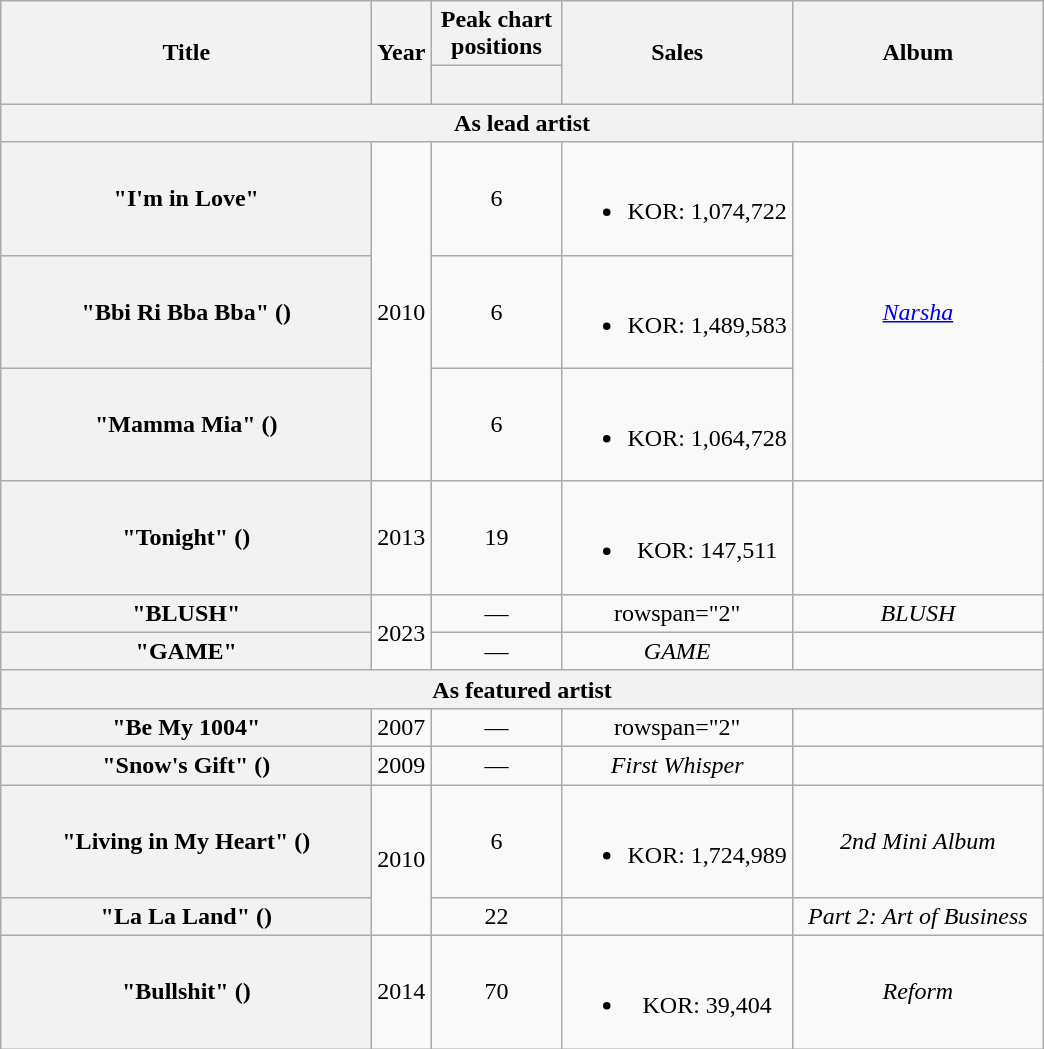<table class="wikitable plainrowheaders" style="text-align:center">
<tr>
<th rowspan="2" scope="col" style="width:15em">Title</th>
<th rowspan="2" scope="col">Year</th>
<th colspan="1" scope="col" style="width:5em">Peak chart positions</th>
<th rowspan="2" scope="col">Sales<br></th>
<th rowspan="2" scope="col" style="width:10em">Album</th>
</tr>
<tr>
<th><br></th>
</tr>
<tr>
<th colspan="5">As lead artist</th>
</tr>
<tr>
<th scope="row">"I'm in Love" <br></th>
<td rowspan="3">2010</td>
<td>6</td>
<td><br><ul><li>KOR: 1,074,722</li></ul></td>
<td rowspan="3" style="text-align:center"><em><a href='#'>Narsha</a></em></td>
</tr>
<tr>
<th scope="row">"Bbi Ri Bba Bba" ()</th>
<td>6</td>
<td><br><ul><li>KOR: 1,489,583</li></ul></td>
</tr>
<tr>
<th scope="row">"Mamma Mia" ()<br></th>
<td>6</td>
<td><br><ul><li>KOR: 1,064,728</li></ul></td>
</tr>
<tr>
<th scope="row">"Tonight" ()<br></th>
<td>2013</td>
<td>19</td>
<td><br><ul><li>KOR: 147,511</li></ul></td>
<td></td>
</tr>
<tr>
<th scope="row">"BLUSH"<br></th>
<td rowspan="2">2023</td>
<td>—</td>
<td>rowspan="2" </td>
<td><em>BLUSH</em></td>
</tr>
<tr>
<th scope="row">"GAME"<br></th>
<td>—</td>
<td><em>GAME</em></td>
</tr>
<tr>
<th colspan="5">As featured artist</th>
</tr>
<tr>
<th scope="row">"Be My 1004"<br></th>
<td>2007</td>
<td>—</td>
<td>rowspan="2" </td>
<td></td>
</tr>
<tr>
<th scope="row">"Snow's Gift" ()<br></th>
<td>2009</td>
<td>—</td>
<td><em>First Whisper</em></td>
</tr>
<tr>
<th scope="row">"Living in My Heart" ()<br></th>
<td rowspan="2">2010</td>
<td>6</td>
<td><br><ul><li>KOR: 1,724,989</li></ul></td>
<td><em>2nd Mini Album</em></td>
</tr>
<tr>
<th scope="row">"La La Land" ()<br></th>
<td>22</td>
<td></td>
<td><em>Part 2: Art of Business</em></td>
</tr>
<tr>
<th scope="row">"Bullshit" ()<br></th>
<td>2014</td>
<td>70</td>
<td><br><ul><li>KOR: 39,404</li></ul></td>
<td><em>Reform</em></td>
</tr>
</table>
